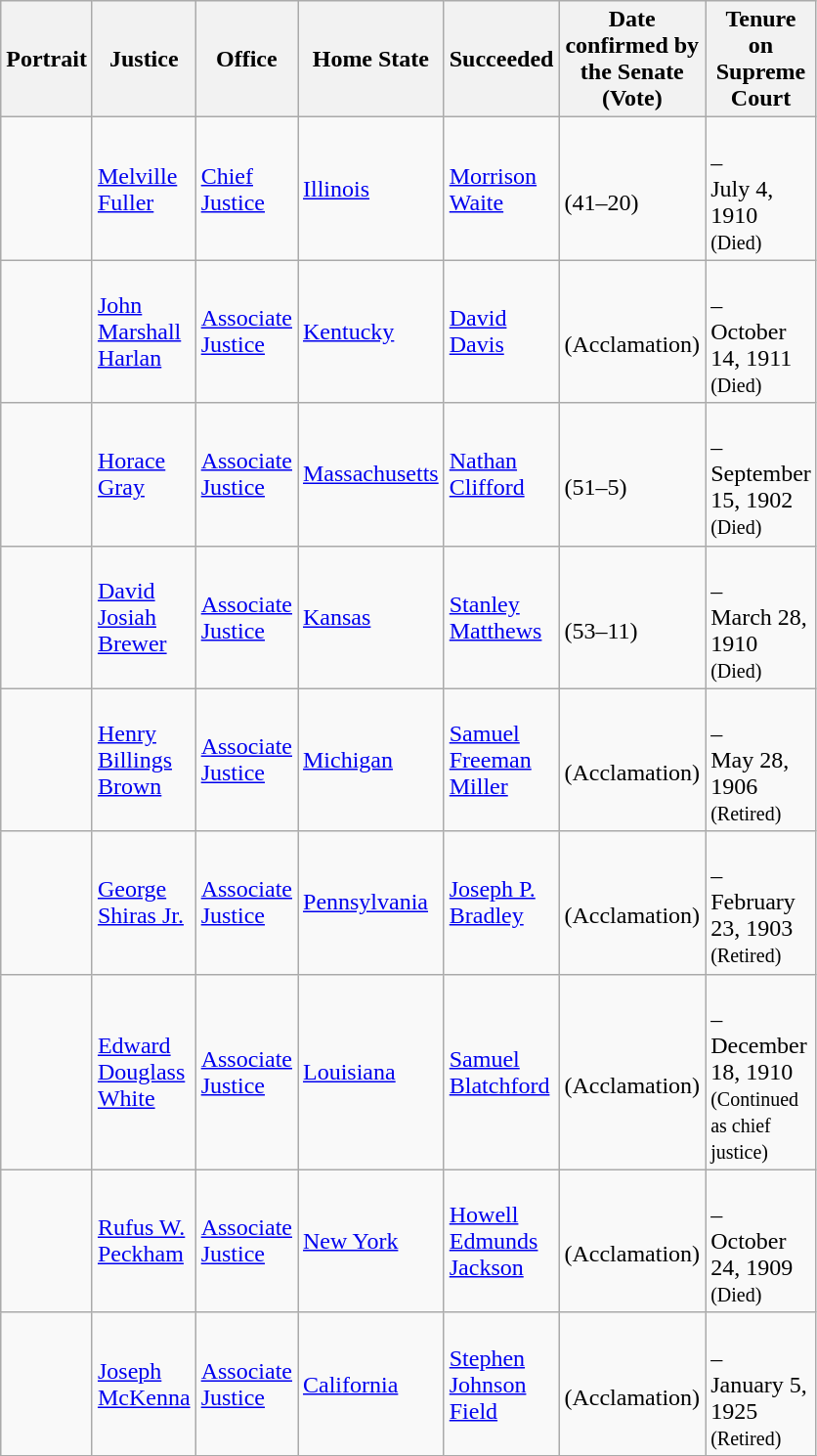<table class="wikitable sortable">
<tr>
<th scope="col" style="width: 10px;">Portrait</th>
<th scope="col" style="width: 10px;">Justice</th>
<th scope="col" style="width: 10px;">Office</th>
<th scope="col" style="width: 10px;">Home State</th>
<th scope="col" style="width: 10px;">Succeeded</th>
<th scope="col" style="width: 10px;">Date confirmed by the Senate<br>(Vote)</th>
<th scope="col" style="width: 10px;">Tenure on Supreme Court</th>
</tr>
<tr>
<td></td>
<td><a href='#'>Melville Fuller</a></td>
<td><a href='#'>Chief Justice</a></td>
<td><a href='#'>Illinois</a></td>
<td><a href='#'>Morrison Waite</a></td>
<td><br>(41–20)</td>
<td><br>–<br>July 4, 1910<br><small>(Died)</small></td>
</tr>
<tr>
<td></td>
<td><a href='#'>John Marshall Harlan</a></td>
<td><a href='#'>Associate Justice</a></td>
<td><a href='#'>Kentucky</a></td>
<td><a href='#'>David Davis</a></td>
<td><br>(Acclamation)</td>
<td><br>–<br>October 14, 1911<br><small>(Died)</small></td>
</tr>
<tr>
<td></td>
<td><a href='#'>Horace Gray</a></td>
<td><a href='#'>Associate Justice</a></td>
<td><a href='#'>Massachusetts</a></td>
<td><a href='#'>Nathan Clifford</a></td>
<td><br>(51–5)</td>
<td><br>–<br>September 15, 1902<br><small>(Died)</small></td>
</tr>
<tr>
<td></td>
<td><a href='#'>David Josiah Brewer</a></td>
<td><a href='#'>Associate Justice</a></td>
<td><a href='#'>Kansas</a></td>
<td><a href='#'>Stanley Matthews</a></td>
<td><br>(53–11)</td>
<td><br>–<br>March 28, 1910<br><small>(Died)</small></td>
</tr>
<tr>
<td></td>
<td><a href='#'>Henry Billings Brown</a></td>
<td><a href='#'>Associate Justice</a></td>
<td><a href='#'>Michigan</a></td>
<td><a href='#'>Samuel Freeman Miller</a></td>
<td><br>(Acclamation)</td>
<td><br>–<br>May 28, 1906<br><small>(Retired)</small></td>
</tr>
<tr>
<td></td>
<td><a href='#'>George Shiras Jr.</a></td>
<td><a href='#'>Associate Justice</a></td>
<td><a href='#'>Pennsylvania</a></td>
<td><a href='#'>Joseph P. Bradley</a></td>
<td><br>(Acclamation)</td>
<td><br>–<br>February 23, 1903<br><small>(Retired)</small></td>
</tr>
<tr>
<td></td>
<td><a href='#'>Edward Douglass White</a></td>
<td><a href='#'>Associate Justice</a></td>
<td><a href='#'>Louisiana</a></td>
<td><a href='#'>Samuel Blatchford</a></td>
<td><br>(Acclamation)</td>
<td><br>–<br>December 18, 1910<br><small><span>(Continued as chief justice)</span></small></td>
</tr>
<tr>
<td></td>
<td><a href='#'>Rufus W. Peckham</a></td>
<td><a href='#'>Associate Justice</a></td>
<td><a href='#'>New York</a></td>
<td><a href='#'>Howell Edmunds Jackson</a></td>
<td><br>(Acclamation)</td>
<td><br>–<br>October 24, 1909<br><small>(Died)</small></td>
</tr>
<tr>
<td></td>
<td><a href='#'>Joseph McKenna</a></td>
<td><a href='#'>Associate Justice</a></td>
<td><a href='#'>California</a></td>
<td><a href='#'>Stephen Johnson Field</a></td>
<td><br>(Acclamation)</td>
<td><br>–<br>January 5, 1925<br><small>(Retired)</small></td>
</tr>
<tr>
</tr>
</table>
